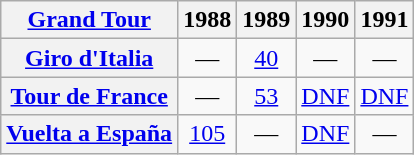<table class="wikitable plainrowheaders">
<tr>
<th scope="col"><a href='#'>Grand Tour</a></th>
<th scope="col">1988</th>
<th scope="col">1989</th>
<th scope="col">1990</th>
<th scope="col">1991</th>
</tr>
<tr style="text-align:center;">
<th scope="row"> <a href='#'>Giro d'Italia</a></th>
<td>—</td>
<td><a href='#'>40</a></td>
<td>—</td>
<td>—</td>
</tr>
<tr style="text-align:center;">
<th scope="row"> <a href='#'>Tour de France</a></th>
<td>—</td>
<td><a href='#'>53</a></td>
<td><a href='#'>DNF</a></td>
<td><a href='#'>DNF</a></td>
</tr>
<tr style="text-align:center;">
<th scope="row"> <a href='#'>Vuelta a España</a></th>
<td><a href='#'>105</a></td>
<td>—</td>
<td><a href='#'>DNF</a></td>
<td>—</td>
</tr>
</table>
